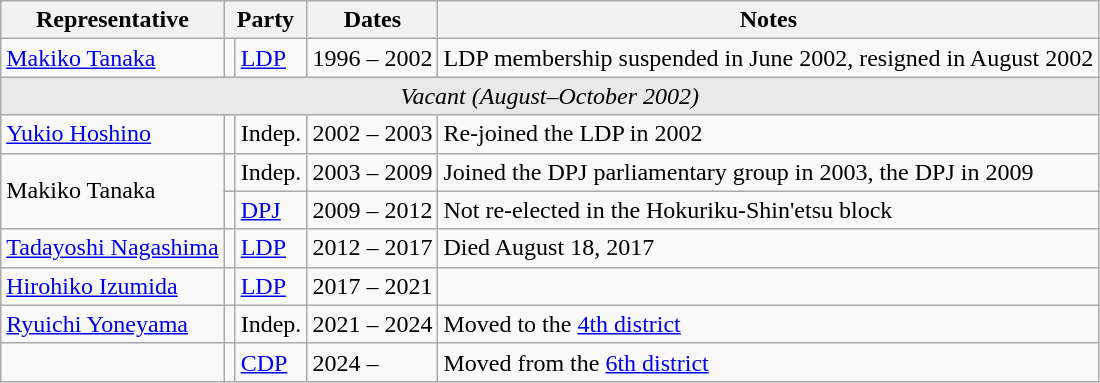<table class=wikitable>
<tr valign=bottom>
<th>Representative</th>
<th colspan="2">Party</th>
<th>Dates</th>
<th>Notes</th>
</tr>
<tr>
<td><a href='#'>Makiko Tanaka</a></td>
<td bgcolor=></td>
<td><a href='#'>LDP</a></td>
<td>1996 – 2002</td>
<td>LDP membership suspended in June 2002, resigned in August 2002</td>
</tr>
<tr>
<td colspan="5" style="background-color:#E9E9E9" align=center><em>Vacant (August–October 2002)</em></td>
</tr>
<tr>
<td><a href='#'>Yukio Hoshino</a></td>
<td bgcolor=></td>
<td>Indep.</td>
<td>2002 – 2003</td>
<td>Re-joined the LDP in 2002</td>
</tr>
<tr>
<td rowspan="2">Makiko Tanaka</td>
<td bgcolor=></td>
<td>Indep.</td>
<td>2003 – 2009</td>
<td>Joined the DPJ parliamentary group in 2003, the DPJ in 2009</td>
</tr>
<tr>
<td bgcolor=></td>
<td><a href='#'>DPJ</a></td>
<td>2009 – 2012</td>
<td>Not re-elected in the Hokuriku-Shin'etsu block</td>
</tr>
<tr>
<td><a href='#'>Tadayoshi Nagashima</a></td>
<td bgcolor=></td>
<td><a href='#'>LDP</a></td>
<td>2012 – 2017</td>
<td>Died August 18, 2017</td>
</tr>
<tr>
<td><a href='#'>Hirohiko Izumida</a></td>
<td bgcolor=></td>
<td><a href='#'>LDP</a></td>
<td>2017 – 2021</td>
<td></td>
</tr>
<tr>
<td><a href='#'>Ryuichi Yoneyama</a></td>
<td bgcolor=></td>
<td>Indep.</td>
<td>2021 – 2024</td>
<td>Moved to the <a href='#'>4th district</a></td>
</tr>
<tr>
<td></td>
<td bgcolor=></td>
<td><a href='#'>CDP</a></td>
<td>2024 –</td>
<td>Moved from the <a href='#'>6th district</a></td>
</tr>
</table>
